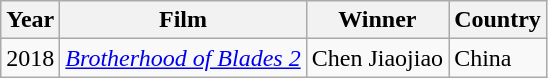<table class="wikitable sortable plainrowheaders">
<tr>
<th>Year</th>
<th>Film</th>
<th>Winner</th>
<th>Country</th>
</tr>
<tr>
<td>2018</td>
<td><em><a href='#'>Brotherhood of Blades 2</a></em></td>
<td>Chen Jiaojiao</td>
<td>China</td>
</tr>
</table>
